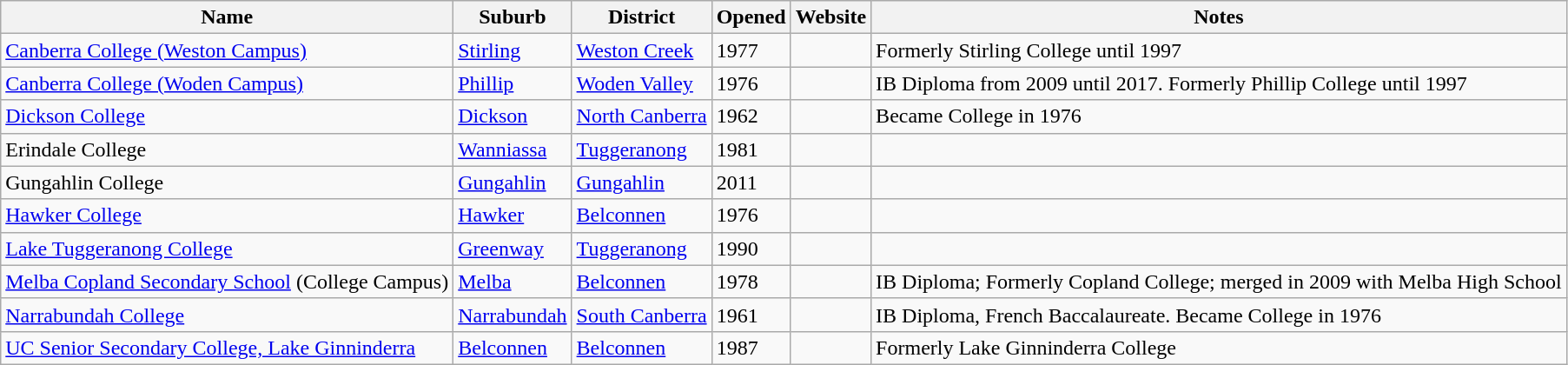<table class="wikitable sortable">
<tr>
<th>Name</th>
<th>Suburb</th>
<th>District</th>
<th>Opened</th>
<th>Website</th>
<th>Notes</th>
</tr>
<tr>
<td><a href='#'>Canberra College (Weston Campus)</a></td>
<td><a href='#'>Stirling</a></td>
<td><a href='#'>Weston Creek</a></td>
<td>1977</td>
<td></td>
<td>Formerly Stirling College until 1997</td>
</tr>
<tr>
<td><a href='#'>Canberra College (Woden Campus)</a></td>
<td><a href='#'>Phillip</a></td>
<td><a href='#'>Woden Valley</a></td>
<td>1976</td>
<td></td>
<td>IB Diploma from 2009 until 2017. Formerly Phillip College until 1997</td>
</tr>
<tr>
<td><a href='#'>Dickson College</a></td>
<td><a href='#'>Dickson</a></td>
<td><a href='#'>North Canberra</a></td>
<td>1962</td>
<td></td>
<td>Became College in 1976</td>
</tr>
<tr>
<td>Erindale College</td>
<td><a href='#'>Wanniassa</a></td>
<td><a href='#'>Tuggeranong</a></td>
<td>1981</td>
<td></td>
<td></td>
</tr>
<tr>
<td>Gungahlin College</td>
<td><a href='#'>Gungahlin</a></td>
<td><a href='#'>Gungahlin</a></td>
<td>2011</td>
<td></td>
<td></td>
</tr>
<tr>
<td><a href='#'>Hawker College</a></td>
<td><a href='#'>Hawker</a></td>
<td><a href='#'>Belconnen</a></td>
<td>1976</td>
<td></td>
<td></td>
</tr>
<tr>
<td><a href='#'>Lake Tuggeranong College</a></td>
<td><a href='#'>Greenway</a></td>
<td><a href='#'>Tuggeranong</a></td>
<td>1990</td>
<td></td>
<td></td>
</tr>
<tr>
<td><a href='#'>Melba Copland Secondary School</a> (College Campus)</td>
<td><a href='#'>Melba</a></td>
<td><a href='#'>Belconnen</a></td>
<td>1978</td>
<td></td>
<td>IB Diploma; Formerly Copland College; merged in 2009 with Melba High School</td>
</tr>
<tr>
<td><a href='#'>Narrabundah College</a></td>
<td><a href='#'>Narrabundah</a></td>
<td><a href='#'>South Canberra</a></td>
<td>1961</td>
<td></td>
<td>IB Diploma, French Baccalaureate. Became College in 1976</td>
</tr>
<tr>
<td><a href='#'>UC Senior Secondary College, Lake Ginninderra</a></td>
<td><a href='#'>Belconnen</a></td>
<td><a href='#'>Belconnen</a></td>
<td>1987</td>
<td></td>
<td>Formerly Lake Ginninderra College</td>
</tr>
</table>
